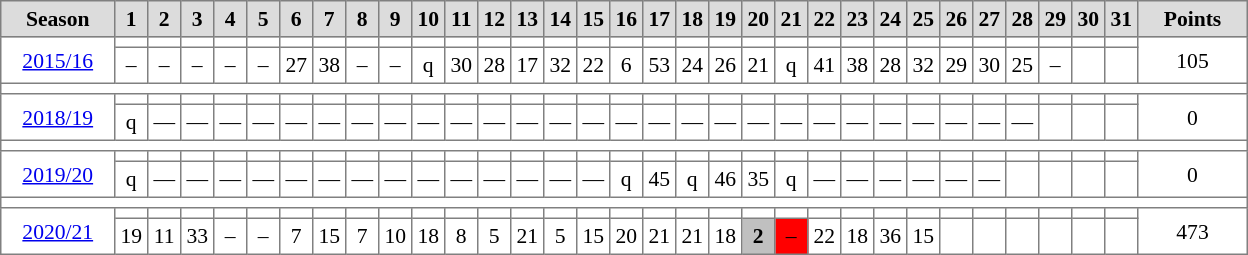<table cellpadding="3" cellspacing="0" border="1" style="background:#ffffff; font-size:90%; border:grey 1px; border-collapse:collapse;">
<tr style="background:#ccc; text-align:center;">
<td style="background:#DCDCDC;" width=69px><strong>Season</strong></td>
<td style="background:#DCDCDC;" width=15px><strong>1</strong></td>
<td style="background:#DCDCDC;" width=15px><strong>2</strong></td>
<td style="background:#DCDCDC;" width=15px><strong>3</strong></td>
<td style="background:#DCDCDC;" width=15px><strong>4</strong></td>
<td style="background:#DCDCDC;" width=15px><strong>5</strong></td>
<td style="background:#DCDCDC;" width=15px><strong>6</strong></td>
<td style="background:#DCDCDC;" width=15px><strong>7</strong></td>
<td style="background:#DCDCDC;" width=15px><strong>8</strong></td>
<td style="background:#DCDCDC;" width=15px><strong>9</strong></td>
<td style="background:#DCDCDC;" width=15px><strong>10</strong></td>
<td style="background:#DCDCDC;" width=15px><strong>11</strong></td>
<td style="background:#DCDCDC;" width=15px><strong>12</strong></td>
<td style="background:#DCDCDC;" width=15px><strong>13</strong></td>
<td style="background:#DCDCDC;" width=15px><strong>14</strong></td>
<td style="background:#DCDCDC;" width=15px><strong>15</strong></td>
<td style="background:#DCDCDC;" width=15px><strong>16</strong></td>
<td style="background:#DCDCDC;" width=15px><strong>17</strong></td>
<td style="background:#DCDCDC;" width=15px><strong>18</strong></td>
<td style="background:#DCDCDC;" width=15px><strong>19</strong></td>
<td style="background:#DCDCDC;" width=15px><strong>20</strong></td>
<td style="background:#DCDCDC;" width=15px><strong>21</strong></td>
<td style="background:#DCDCDC;" width=15px><strong>22</strong></td>
<td style="background:#DCDCDC;" width=15px><strong>23</strong></td>
<td style="background:#DCDCDC;" width=15px><strong>24</strong></td>
<td style="background:#DCDCDC;" width=15px><strong>25</strong></td>
<td style="background:#DCDCDC;" width=15px><strong>26</strong></td>
<td style="background:#DCDCDC;" width=15px><strong>27</strong></td>
<td style="background:#DCDCDC;" width=15px><strong>28</strong></td>
<td style="background:#DCDCDC;" width=15px><strong>29</strong></td>
<td style="background:#DCDCDC;" width=15px><strong>30</strong></td>
<td style="background:#DCDCDC;" width=15px><strong>31</strong></td>
<td style="background:#DCDCDC;" width=30px><strong>Points</strong></td>
</tr>
<tr align=center>
<td rowspan=2 width=66px><a href='#'>2015/16</a></td>
<th></th>
<th></th>
<th></th>
<th></th>
<th></th>
<th></th>
<th></th>
<th></th>
<th></th>
<th></th>
<th></th>
<th></th>
<th></th>
<th></th>
<th></th>
<th></th>
<th></th>
<th></th>
<th></th>
<th></th>
<th></th>
<th></th>
<th></th>
<th></th>
<th></th>
<th></th>
<th></th>
<th></th>
<th></th>
<th></th>
<th></th>
<td rowspan=2 width=66px>105</td>
</tr>
<tr align=center>
<td>–</td>
<td>–</td>
<td>–</td>
<td>–</td>
<td>–</td>
<td>27</td>
<td>38</td>
<td>–</td>
<td>–</td>
<td>q</td>
<td>30</td>
<td>28</td>
<td>17</td>
<td>32</td>
<td>22</td>
<td>6</td>
<td>53</td>
<td>24</td>
<td>26</td>
<td>21</td>
<td>q</td>
<td>41</td>
<td>38</td>
<td>28</td>
<td>32</td>
<td>29</td>
<td>30</td>
<td>25</td>
<td>–</td>
<td></td>
<td></td>
</tr>
<tr>
<td colspan=33></td>
</tr>
<tr align=center>
<td rowspan="2" style="width:66px;"><a href='#'>2018/19</a></td>
<th></th>
<th></th>
<th></th>
<th></th>
<th></th>
<th></th>
<th></th>
<th></th>
<th></th>
<th></th>
<th></th>
<th></th>
<th></th>
<th></th>
<th></th>
<th></th>
<th></th>
<th></th>
<th></th>
<th></th>
<th></th>
<th></th>
<th></th>
<th></th>
<th></th>
<th></th>
<th></th>
<th></th>
<th></th>
<th></th>
<th></th>
<td rowspan="2" style="width:66px;">0</td>
</tr>
<tr align=center>
<td>q</td>
<td>—</td>
<td>—</td>
<td>—</td>
<td>—</td>
<td>—</td>
<td>—</td>
<td>—</td>
<td>—</td>
<td>—</td>
<td>—</td>
<td>—</td>
<td>—</td>
<td>—</td>
<td>—</td>
<td>—</td>
<td>—</td>
<td>—</td>
<td>—</td>
<td>—</td>
<td>—</td>
<td>—</td>
<td>—</td>
<td>—</td>
<td>—</td>
<td>—</td>
<td>—</td>
<td>—</td>
<td></td>
<td></td>
<td></td>
</tr>
<tr>
<td colspan=33></td>
</tr>
<tr align=center>
<td rowspan="2" style="width:66px;"><a href='#'>2019/20</a></td>
<th></th>
<th></th>
<th></th>
<th></th>
<th></th>
<th></th>
<th></th>
<th></th>
<th></th>
<th></th>
<th></th>
<th></th>
<th></th>
<th></th>
<th></th>
<th></th>
<th></th>
<th></th>
<th></th>
<th></th>
<th></th>
<th></th>
<th></th>
<th></th>
<th></th>
<th></th>
<th></th>
<th></th>
<th></th>
<th></th>
<th></th>
<td rowspan="2" style="width:66px;">0</td>
</tr>
<tr align=center>
<td>q</td>
<td>—</td>
<td>—</td>
<td>—</td>
<td>—</td>
<td>—</td>
<td>—</td>
<td>—</td>
<td>—</td>
<td>—</td>
<td>—</td>
<td>—</td>
<td>—</td>
<td>—</td>
<td>—</td>
<td>q</td>
<td>45</td>
<td>q</td>
<td>46</td>
<td>35</td>
<td>q</td>
<td>—</td>
<td>—</td>
<td>—</td>
<td>—</td>
<td>—</td>
<td>—</td>
<td></td>
<td></td>
<td></td>
<td></td>
</tr>
<tr>
<td colspan=33></td>
</tr>
<tr align=center>
<td rowspan="2" style="width:66px;"><a href='#'>2020/21</a></td>
<th></th>
<th></th>
<th></th>
<th></th>
<th></th>
<th></th>
<th></th>
<th></th>
<th></th>
<th></th>
<th></th>
<th></th>
<th></th>
<th></th>
<th></th>
<th></th>
<th></th>
<th></th>
<th></th>
<th></th>
<th></th>
<th></th>
<th></th>
<th></th>
<th></th>
<th></th>
<th></th>
<th></th>
<th></th>
<th></th>
<th></th>
<td rowspan="2" style="width:66px;">473</td>
</tr>
<tr align=center>
<td>19</td>
<td>11</td>
<td>33</td>
<td>–</td>
<td>–</td>
<td>7</td>
<td>15</td>
<td>7</td>
<td>10</td>
<td>18</td>
<td>8</td>
<td>5</td>
<td>21</td>
<td>5</td>
<td>15</td>
<td>20</td>
<td>21</td>
<td>21</td>
<td>18</td>
<td bgcolor=silver><strong>2</strong></td>
<td bgcolor=red>–</td>
<td>22</td>
<td>18</td>
<td>36</td>
<td>15</td>
<td></td>
<td></td>
<td></td>
<td></td>
<td></td>
<td></td>
</tr>
</table>
